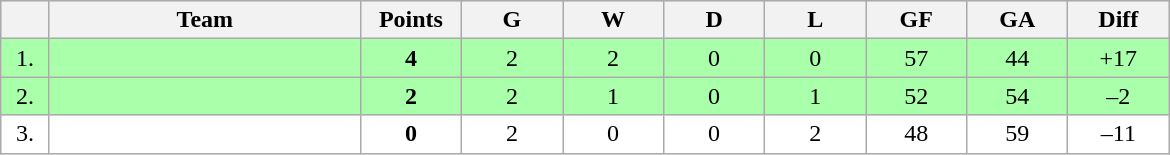<table class=wikitable style="text-align:center">
<tr bgcolor="#DCDCDC">
<th width="25"></th>
<th width="200">Team</th>
<th width="60">Points</th>
<th width="60">G</th>
<th width="60">W</th>
<th width="60">D</th>
<th width="60">L</th>
<th width="60">GF</th>
<th width="60">GA</th>
<th width="60">Diff</th>
</tr>
<tr bgcolor=#AAFFAA>
<td>1.</td>
<td align=left></td>
<td><strong>4</strong></td>
<td>2</td>
<td>2</td>
<td>0</td>
<td>0</td>
<td>57</td>
<td>44</td>
<td>+17</td>
</tr>
<tr bgcolor=#AAFFAA>
<td>2.</td>
<td align=left></td>
<td><strong>2</strong></td>
<td>2</td>
<td>1</td>
<td>0</td>
<td>1</td>
<td>52</td>
<td>54</td>
<td>–2</td>
</tr>
<tr bgcolor=#FFFFFF>
<td>3.</td>
<td align=left></td>
<td><strong>0</strong></td>
<td>2</td>
<td>0</td>
<td>0</td>
<td>2</td>
<td>48</td>
<td>59</td>
<td>–11</td>
</tr>
</table>
